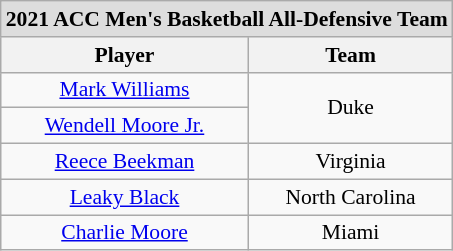<table class="wikitable" style="white-space:nowrap; font-size:90%; text-align:center;">
<tr>
<td colspan="7" style="text-align:center; background:#ddd;"><strong>2021 ACC Men's Basketball All-Defensive Team</strong></td>
</tr>
<tr>
<th>Player</th>
<th>Team</th>
</tr>
<tr>
<td><a href='#'>Mark Williams</a></td>
<td rowspan=2>Duke</td>
</tr>
<tr>
<td><a href='#'>Wendell Moore Jr.</a></td>
</tr>
<tr>
<td><a href='#'>Reece Beekman</a></td>
<td>Virginia</td>
</tr>
<tr>
<td><a href='#'>Leaky Black</a></td>
<td>North Carolina</td>
</tr>
<tr>
<td><a href='#'>Charlie Moore</a></td>
<td>Miami</td>
</tr>
</table>
